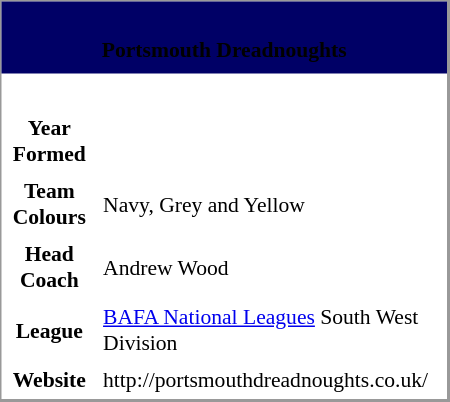<table align="right" cellpadding="4" cellspacing="0" style="margin-left:1em; width:300px; font-size:90%; border:1px solid #999; border-right-width:2px; border-bottom-width:2px; background-color:white;">
<tr>
<th colspan="2" style="background-color:#000066;"><br><table align="center" width="100%">
<tr>
<td padding=15px></td>
<td style="background:#000066;" align="center" width="100%"><span> <strong>Portsmouth Dreadnoughts</strong></span></td>
<td padding=15px></td>
</tr>
</table>
</th>
</tr>
<tr>
<td colspan="2" style="text-align:center;padding:12px"></td>
</tr>
<tr>
<th>Year Formed</th>
<td></td>
</tr>
<tr>
<th>Team Colours</th>
<td>Navy, Grey and Yellow</td>
</tr>
<tr>
<th>Head Coach</th>
<td>Andrew Wood</td>
</tr>
<tr>
<th>League</th>
<td><a href='#'>BAFA National Leagues</a> South West Division</td>
</tr>
<tr>
<th>Website</th>
<td>http://portsmouthdreadnoughts.co.uk/</td>
</tr>
<tr>
</tr>
</table>
